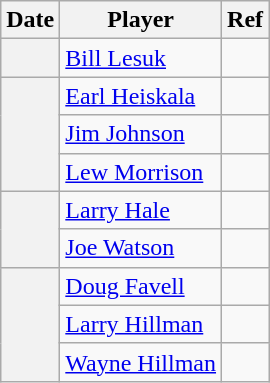<table class="wikitable plainrowheaders">
<tr>
<th>Date</th>
<th>Player</th>
<th>Ref</th>
</tr>
<tr>
<th scope="row"></th>
<td><a href='#'>Bill Lesuk</a></td>
<td></td>
</tr>
<tr>
<th scope="row" rowspan=3></th>
<td><a href='#'>Earl Heiskala</a></td>
<td></td>
</tr>
<tr>
<td><a href='#'>Jim Johnson</a></td>
<td></td>
</tr>
<tr>
<td><a href='#'>Lew Morrison</a></td>
<td></td>
</tr>
<tr>
<th scope="row" rowspan=2></th>
<td><a href='#'>Larry Hale</a></td>
<td></td>
</tr>
<tr>
<td><a href='#'>Joe Watson</a></td>
<td></td>
</tr>
<tr>
<th scope="row" rowspan=3></th>
<td><a href='#'>Doug Favell</a></td>
<td></td>
</tr>
<tr>
<td><a href='#'>Larry Hillman</a></td>
<td></td>
</tr>
<tr>
<td><a href='#'>Wayne Hillman</a></td>
<td></td>
</tr>
</table>
